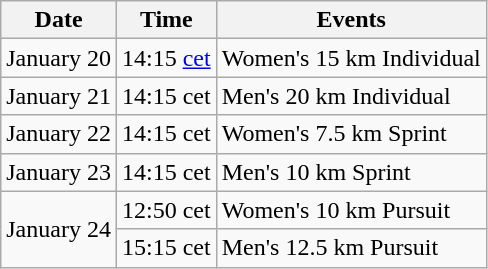<table class="wikitable" border="1">
<tr>
<th>Date</th>
<th>Time</th>
<th>Events</th>
</tr>
<tr>
<td>January 20</td>
<td>14:15 <a href='#'>cet</a></td>
<td>Women's 15 km Individual</td>
</tr>
<tr>
<td>January 21</td>
<td>14:15 cet</td>
<td>Men's 20 km Individual</td>
</tr>
<tr>
<td>January 22</td>
<td>14:15 cet</td>
<td>Women's 7.5 km Sprint</td>
</tr>
<tr>
<td>January 23</td>
<td>14:15 cet</td>
<td>Men's 10 km Sprint</td>
</tr>
<tr>
<td rowspan=2>January 24</td>
<td>12:50 cet</td>
<td>Women's 10 km Pursuit</td>
</tr>
<tr>
<td>15:15 cet</td>
<td>Men's 12.5 km Pursuit</td>
</tr>
</table>
